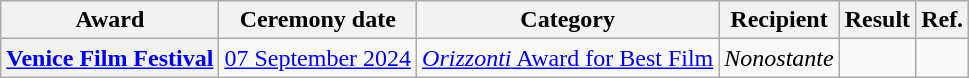<table class="wikitable sortable plainrowheaders">
<tr>
<th scope="col">Award</th>
<th scope="col">Ceremony date</th>
<th scope="col">Category</th>
<th scope="col">Recipient</th>
<th scope="col">Result</th>
<th scope="col" class="unsortable">Ref.</th>
</tr>
<tr>
<th scope="row"><a href='#'>Venice Film Festival</a></th>
<td><a href='#'>07 September 2024</a></td>
<td><a href='#'><em>Orizzonti</em> Award for Best Film</a></td>
<td><em>Nonostante</em></td>
<td></td>
<td align="center"></td>
</tr>
</table>
